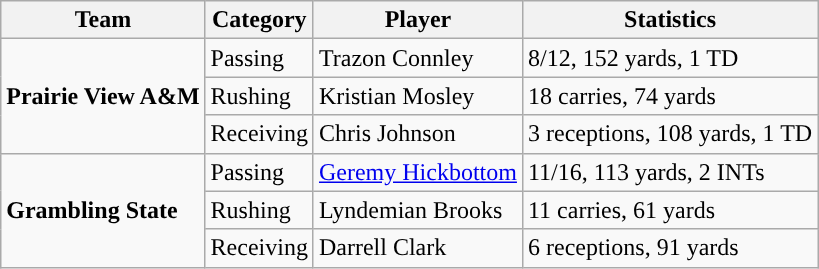<table class="wikitable" style="float: left;">
<tr>
<th>Team</th>
<th>Category</th>
<th>Player</th>
<th>Statistics</th>
</tr>
<tr>
<td rowspan=3><strong>Prairie View A&M</strong></td>
<td>Passing</td>
<td>Trazon Connley</td>
<td>8/12, 152 yards, 1 TD</td>
</tr>
<tr>
<td>Rushing</td>
<td>Kristian Mosley</td>
<td>18 carries, 74 yards</td>
</tr>
<tr>
<td>Receiving</td>
<td>Chris Johnson</td>
<td>3 receptions, 108 yards, 1 TD</td>
</tr>
<tr>
<td rowspan=3><strong>Grambling State</strong></td>
<td>Passing</td>
<td><a href='#'>Geremy Hickbottom</a></td>
<td>11/16, 113 yards, 2 INTs</td>
</tr>
<tr>
<td>Rushing</td>
<td>Lyndemian Brooks</td>
<td>11 carries, 61 yards</td>
</tr>
<tr>
<td>Receiving</td>
<td>Darrell Clark</td>
<td>6 receptions, 91 yards</td>
</tr>
</table>
